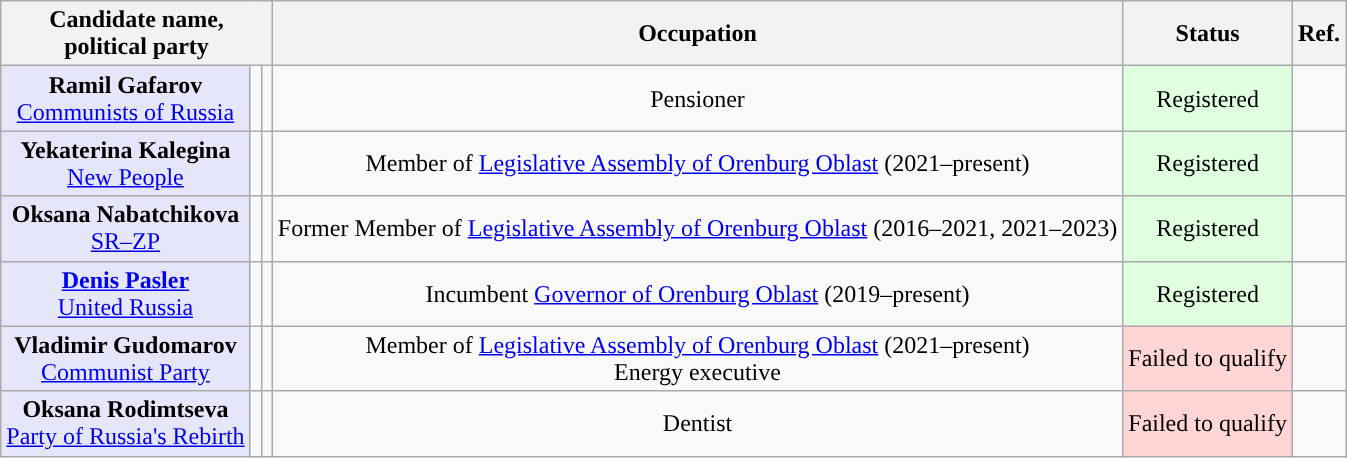<table class="wikitable" style="text-align:center;">
<tr>
<th colspan="3">Candidate name,<br>political party</th>
<th>Occupation</th>
<th>Status</th>
<th>Ref.</th>
</tr>
<tr>
<td style="background:lavender;"><strong>Ramil Gafarov</strong><br><a href='#'>Communists of Russia</a></td>
<td style="background-color:"></td>
<td></td>
<td>Pensioner</td>
<td bgcolor="#DFFFDF">Registered</td>
<td></td>
</tr>
<tr>
<td style="background:lavender;"><strong>Yekaterina Kalegina</strong><br><a href='#'>New People</a></td>
<td style="background-color:"></td>
<td></td>
<td>Member of <a href='#'>Legislative Assembly of Orenburg Oblast</a> (2021–present)</td>
<td bgcolor="#DFFFDF">Registered</td>
<td></td>
</tr>
<tr>
<td style="background:lavender;"><strong>Oksana Nabatchikova</strong><br><a href='#'>SR–ZP</a></td>
<td style="background-color:"></td>
<td></td>
<td>Former Member of <a href='#'>Legislative Assembly of Orenburg Oblast</a> (2016–2021, 2021–2023)</td>
<td bgcolor="#DFFFDF">Registered</td>
<td></td>
</tr>
<tr>
<td style="background:lavender;"><strong><a href='#'>Denis Pasler</a></strong><br><a href='#'>United Russia</a></td>
<td style="background-color:"></td>
<td></td>
<td>Incumbent <a href='#'>Governor of Orenburg Oblast</a> (2019–present)</td>
<td bgcolor="#DFFFDF">Registered</td>
<td></td>
</tr>
<tr>
<td style="background:lavender;"><strong>Vladimir Gudomarov</strong><br><a href='#'>Communist Party</a></td>
<td style="background-color:"></td>
<td></td>
<td>Member of <a href='#'>Legislative Assembly of Orenburg Oblast</a> (2021–present)<br>Energy executive</td>
<td bgcolor="#FFD5D5">Failed to qualify</td>
<td><br></td>
</tr>
<tr>
<td style="background:lavender;"><strong>Oksana Rodimtseva</strong><br><a href='#'>Party of Russia's Rebirth</a></td>
<td style="background-color:"></td>
<td></td>
<td>Dentist</td>
<td bgcolor="#FFD5D5">Failed to qualify</td>
<td></td>
</tr>
</table>
